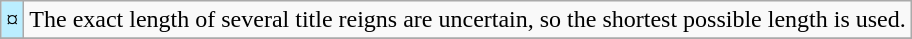<table class="wikitable">
<tr>
<td style="background-color:#bbeeff">¤</td>
<td>The exact length of several title reigns are uncertain, so the shortest possible length is used.</td>
</tr>
<tr>
</tr>
</table>
